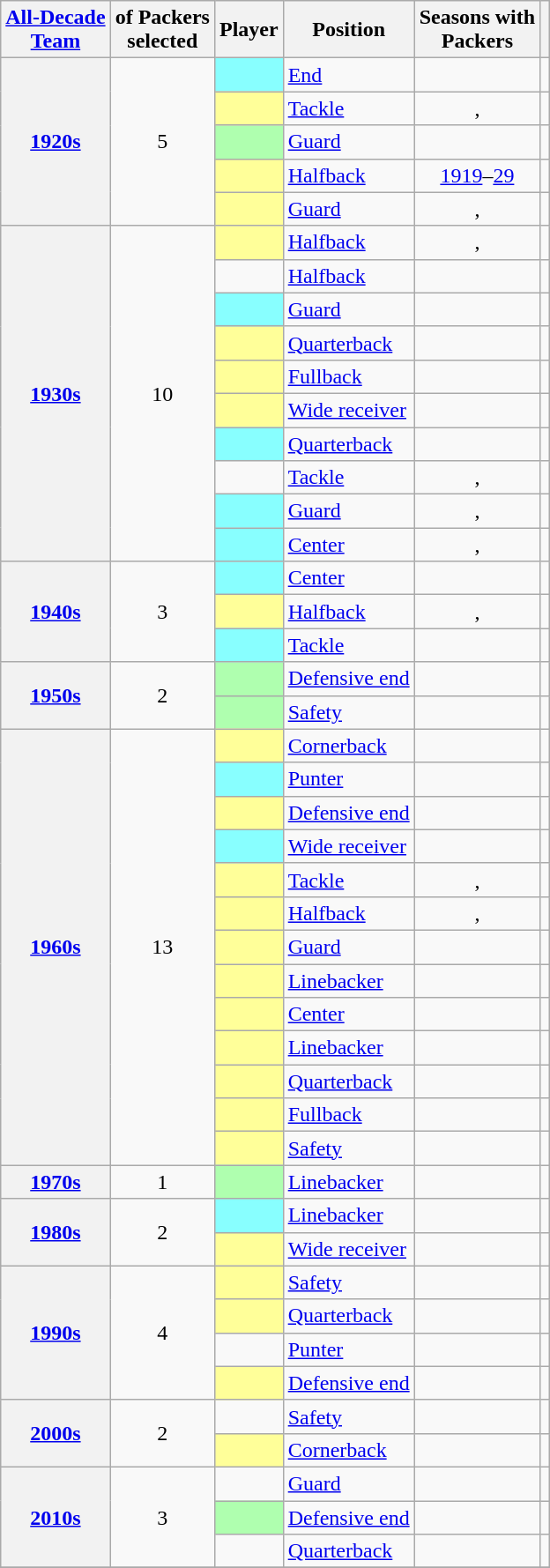<table class='wikitable sortable sticky-header-multi' style="text-align: center;">
<tr>
<th scope="col"><a href='#'>All-Decade<br>Team</a></th>
<th scope="col"> of Packers<br>selected</th>
<th scope="col">Player</th>
<th scope="col">Position</th>
<th scope="col">Seasons with<br>Packers</th>
<th scope="col" class=unsortable></th>
</tr>
<tr>
<th scope=rowgroup rowspan="5"><a href='#'>1920s</a></th>
<td rowspan="5">5</td>
<td bgcolor="#88FFFF" align=left> <sup></sup></td>
<td align=left><a href='#'>End</a></td>
<td></td>
<td></td>
</tr>
<tr>
<td bgcolor="#FFFF99" align=left> </td>
<td align=left><a href='#'>Tackle</a></td>
<td>, </td>
<td></td>
</tr>
<tr>
<td bgcolor="#AFFFAF" align=left> </td>
<td align=left><a href='#'>Guard</a></td>
<td></td>
<td></td>
</tr>
<tr>
<td bgcolor="#FFFF99" align=left> </td>
<td align=left><a href='#'>Halfback</a></td>
<td><a href='#'>1919</a>–<a href='#'>29</a></td>
<td></td>
</tr>
<tr>
<td bgcolor="#FFFF99" align=left> </td>
<td align=left><a href='#'>Guard</a></td>
<td>, </td>
<td></td>
</tr>
<tr>
<th scope=rowgroup rowspan="10"><a href='#'>1930s</a></th>
<td rowspan="10">10</td>
<td bgcolor="#FFFF99" align=left> </td>
<td align=left><a href='#'>Halfback</a></td>
<td>, </td>
<td></td>
</tr>
<tr>
<td align=left></td>
<td align=left><a href='#'>Halfback</a></td>
<td></td>
<td></td>
</tr>
<tr>
<td bgcolor="#88FFFF" align=left> <sup></sup></td>
<td align=left><a href='#'>Guard</a></td>
<td></td>
<td></td>
</tr>
<tr>
<td bgcolor="#FFFF99" align=left> </td>
<td align=left><a href='#'>Quarterback</a></td>
<td></td>
<td></td>
</tr>
<tr>
<td bgcolor="#FFFF99" align=left> </td>
<td align=left><a href='#'>Fullback</a></td>
<td></td>
<td></td>
</tr>
<tr>
<td bgcolor="#FFFF99" align=left> </td>
<td align=left><a href='#'>Wide receiver</a></td>
<td></td>
<td></td>
</tr>
<tr>
<td bgcolor="#88FFFF" align=left> <sup></sup></td>
<td align=left><a href='#'>Quarterback</a></td>
<td></td>
<td></td>
</tr>
<tr>
<td align=left></td>
<td align=left><a href='#'>Tackle</a></td>
<td>, </td>
<td></td>
</tr>
<tr>
<td bgcolor="#88FFFF" align=left> <sup></sup></td>
<td align=left><a href='#'>Guard</a></td>
<td>, </td>
<td></td>
</tr>
<tr>
<td bgcolor="#88FFFF" align=left> <sup></sup></td>
<td align=left><a href='#'>Center</a></td>
<td>, </td>
<td></td>
</tr>
<tr>
<th scope=rowgroup rowspan="3"><a href='#'>1940s</a></th>
<td rowspan="3">3</td>
<td bgcolor="#88FFFF" align=left> <sup></sup></td>
<td align=left><a href='#'>Center</a></td>
<td></td>
<td></td>
</tr>
<tr>
<td bgcolor="#FFFF99" align=left> </td>
<td align=left><a href='#'>Halfback</a></td>
<td>, </td>
<td></td>
</tr>
<tr>
<td bgcolor="#88FFFF" align=left> <sup></sup></td>
<td align=left><a href='#'>Tackle</a></td>
<td></td>
<td></td>
</tr>
<tr>
<th scope=rowgroup rowspan="2"><a href='#'>1950s</a></th>
<td rowspan="2">2</td>
<td bgcolor="#AFFFAF" align=left> </td>
<td align=left><a href='#'>Defensive end</a></td>
<td></td>
<td></td>
</tr>
<tr>
<td bgcolor="#AFFFAF" align=left> </td>
<td align=left><a href='#'>Safety</a></td>
<td></td>
<td></td>
</tr>
<tr>
<th scope=rowgroup rowspan="13"><a href='#'>1960s</a></th>
<td rowspan="13">13</td>
<td bgcolor="#FFFF99" align=left> </td>
<td align=left><a href='#'>Cornerback</a></td>
<td></td>
<td></td>
</tr>
<tr>
<td bgcolor="#88FFFF" align=left> <sup></sup></td>
<td align=left><a href='#'>Punter</a></td>
<td></td>
<td></td>
</tr>
<tr>
<td bgcolor="#FFFF99" align=left> </td>
<td align=left><a href='#'>Defensive end</a></td>
<td></td>
<td></td>
</tr>
<tr>
<td bgcolor="#88FFFF" align=left> <sup></sup></td>
<td align=left><a href='#'>Wide receiver</a></td>
<td></td>
<td></td>
</tr>
<tr>
<td bgcolor="#FFFF99" align=left> </td>
<td align=left><a href='#'>Tackle</a></td>
<td>, </td>
<td></td>
</tr>
<tr>
<td bgcolor="#FFFF99" align=left> </td>
<td align=left><a href='#'>Halfback</a></td>
<td>, </td>
<td></td>
</tr>
<tr>
<td bgcolor="#FFFF99" align=left> </td>
<td align=left><a href='#'>Guard</a></td>
<td></td>
<td></td>
</tr>
<tr>
<td bgcolor="#FFFF99" align=left> </td>
<td align=left><a href='#'>Linebacker</a></td>
<td></td>
<td></td>
</tr>
<tr>
<td bgcolor="#FFFF99" align=left> </td>
<td align=left><a href='#'>Center</a></td>
<td></td>
<td></td>
</tr>
<tr>
<td bgcolor="#FFFF99" align=left> </td>
<td align=left><a href='#'>Linebacker</a></td>
<td></td>
<td></td>
</tr>
<tr>
<td bgcolor="#FFFF99" align=left> </td>
<td align=left><a href='#'>Quarterback</a></td>
<td></td>
<td></td>
</tr>
<tr>
<td bgcolor="#FFFF99" align=left> </td>
<td align=left><a href='#'>Fullback</a></td>
<td></td>
<td></td>
</tr>
<tr>
<td bgcolor="#FFFF99" align=left> </td>
<td align=left><a href='#'>Safety</a></td>
<td></td>
<td></td>
</tr>
<tr>
<th scope=row align=left><a href='#'>1970s</a></th>
<td>1</td>
<td bgcolor="#AFFFAF" align=left> </td>
<td align=left><a href='#'>Linebacker</a></td>
<td></td>
<td></td>
</tr>
<tr>
<th scope=rowgroup rowspan="2"><a href='#'>1980s</a></th>
<td rowspan="2">2</td>
<td bgcolor="#88FFFF" align=left> <sup></sup></td>
<td align=left><a href='#'>Linebacker</a></td>
<td></td>
<td></td>
</tr>
<tr>
<td bgcolor="#FFFF99" align=left> </td>
<td align=left><a href='#'>Wide receiver</a></td>
<td></td>
<td></td>
</tr>
<tr>
<th scope=rowgroup rowspan="4"><a href='#'>1990s</a></th>
<td rowspan="4">4</td>
<td bgcolor="#FFFF99" align=left> </td>
<td align=left><a href='#'>Safety</a></td>
<td></td>
<td></td>
</tr>
<tr>
<td bgcolor="#FFFF99" align=left> </td>
<td align=left><a href='#'>Quarterback</a></td>
<td></td>
<td></td>
</tr>
<tr>
<td align=left></td>
<td align=left><a href='#'>Punter</a></td>
<td></td>
<td></td>
</tr>
<tr>
<td bgcolor="#FFFF99" align=left> </td>
<td align=left><a href='#'>Defensive end</a></td>
<td></td>
<td></td>
</tr>
<tr>
<th scope=rowgroup rowspan="2"><a href='#'>2000s</a></th>
<td rowspan="2">2</td>
<td align=left></td>
<td align=left><a href='#'>Safety</a></td>
<td></td>
<td></td>
</tr>
<tr>
<td bgcolor="#FFFF99" align=left> </td>
<td align=left><a href='#'>Cornerback</a></td>
<td></td>
<td></td>
</tr>
<tr>
<th scope=rowgroup rowspan="3"><a href='#'>2010s</a></th>
<td rowspan="3">3</td>
<td align=left></td>
<td align=left><a href='#'>Guard</a></td>
<td></td>
<td></td>
</tr>
<tr>
<td bgcolor="#AFFFAF" align=left> </td>
<td align=left><a href='#'>Defensive end</a></td>
<td></td>
<td></td>
</tr>
<tr>
<td align=left></td>
<td align=left><a href='#'>Quarterback</a></td>
<td></td>
<td></td>
</tr>
<tr>
</tr>
</table>
